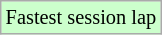<table class="wikitable sortable" style="font-size: 85%;">
<tr style="background:#ccffcc;">
<td>Fastest session lap</td>
</tr>
</table>
